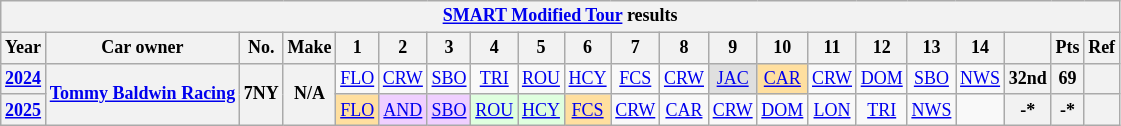<table class="wikitable" style="text-align:center; font-size:75%">
<tr>
<th colspan=38><a href='#'>SMART Modified Tour</a> results</th>
</tr>
<tr>
<th>Year</th>
<th>Car owner</th>
<th>No.</th>
<th>Make</th>
<th>1</th>
<th>2</th>
<th>3</th>
<th>4</th>
<th>5</th>
<th>6</th>
<th>7</th>
<th>8</th>
<th>9</th>
<th>10</th>
<th>11</th>
<th>12</th>
<th>13</th>
<th>14</th>
<th></th>
<th>Pts</th>
<th>Ref</th>
</tr>
<tr>
<th><a href='#'>2024</a></th>
<th rowspan=2><a href='#'>Tommy Baldwin Racing</a></th>
<th rowspan=2>7NY</th>
<th rowspan=2>N/A</th>
<td><a href='#'>FLO</a></td>
<td><a href='#'>CRW</a></td>
<td><a href='#'>SBO</a></td>
<td><a href='#'>TRI</a></td>
<td><a href='#'>ROU</a></td>
<td><a href='#'>HCY</a></td>
<td><a href='#'>FCS</a></td>
<td><a href='#'>CRW</a></td>
<td style="background:#DFDFDF;"><a href='#'>JAC</a><br></td>
<td style="background:#FFDF9F;"><a href='#'>CAR</a><br></td>
<td><a href='#'>CRW</a></td>
<td><a href='#'>DOM</a></td>
<td><a href='#'>SBO</a></td>
<td><a href='#'>NWS</a></td>
<th>32nd</th>
<th>69</th>
<th></th>
</tr>
<tr>
<th><a href='#'>2025</a></th>
<td style="background:#FFDF9F;"><a href='#'>FLO</a><br></td>
<td style="background:#EFCFFF;"><a href='#'>AND</a><br></td>
<td style="background:#EFCFFF;"><a href='#'>SBO</a><br></td>
<td style="background:#DFFFDF;"><a href='#'>ROU</a><br></td>
<td style="background:#DFFFDF;"><a href='#'>HCY</a><br></td>
<td style="background:#FFDF9F;"><a href='#'>FCS</a><br></td>
<td><a href='#'>CRW</a></td>
<td><a href='#'>CAR</a></td>
<td><a href='#'>CRW</a></td>
<td><a href='#'>DOM</a></td>
<td><a href='#'>LON</a></td>
<td><a href='#'>TRI</a></td>
<td><a href='#'>NWS</a></td>
<td></td>
<th>-*</th>
<th>-*</th>
<th></th>
</tr>
</table>
